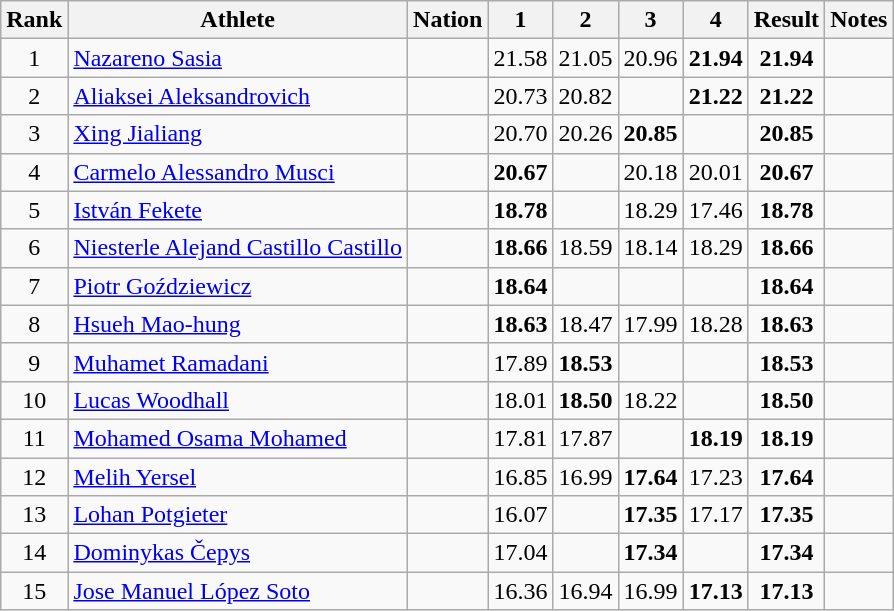<table class="wikitable sortable" style="text-align:center">
<tr>
<th>Rank</th>
<th>Athlete</th>
<th>Nation</th>
<th>1</th>
<th>2</th>
<th>3</th>
<th>4</th>
<th>Result</th>
<th>Notes</th>
</tr>
<tr>
<td>1</td>
<td align=left><a href='#'>Nazareno Sasia</a></td>
<td align=left></td>
<td>21.58</td>
<td>21.05</td>
<td>20.96</td>
<td><strong>21.94</strong></td>
<td><strong>21.94</strong></td>
<td></td>
</tr>
<tr>
<td>2</td>
<td align=left><a href='#'>Aliaksei Aleksandrovich</a></td>
<td align=left></td>
<td>20.73</td>
<td>20.82</td>
<td></td>
<td><strong>21.22</strong></td>
<td><strong>21.22</strong></td>
<td></td>
</tr>
<tr>
<td>3</td>
<td align=left><a href='#'>Xing Jialiang</a></td>
<td align=left></td>
<td>20.70</td>
<td>20.26</td>
<td><strong>20.85</strong></td>
<td></td>
<td><strong>20.85</strong></td>
<td></td>
</tr>
<tr>
<td>4</td>
<td align=left><a href='#'>Carmelo Alessandro Musci</a></td>
<td align=left></td>
<td><strong>20.67</strong></td>
<td></td>
<td>20.18</td>
<td>20.01</td>
<td><strong>20.67</strong></td>
<td></td>
</tr>
<tr>
<td>5</td>
<td align=left><a href='#'>István Fekete</a></td>
<td align=left></td>
<td><strong>18.78</strong></td>
<td></td>
<td>18.29</td>
<td>17.46</td>
<td><strong>18.78</strong></td>
<td></td>
</tr>
<tr>
<td>6</td>
<td align=left><a href='#'>Niesterle Alejand Castillo Castillo</a></td>
<td align=left></td>
<td><strong>18.66</strong></td>
<td>18.59</td>
<td>18.14</td>
<td>18.29</td>
<td><strong>18.66</strong></td>
<td></td>
</tr>
<tr>
<td>7</td>
<td align=left><a href='#'>Piotr Goździewicz</a></td>
<td align=left></td>
<td><strong>18.64</strong></td>
<td></td>
<td></td>
<td></td>
<td><strong>18.64</strong></td>
<td></td>
</tr>
<tr>
<td>8</td>
<td align=left><a href='#'>Hsueh Mao-hung</a></td>
<td align=left></td>
<td><strong>18.63</strong></td>
<td>18.47</td>
<td>17.99</td>
<td>18.28</td>
<td><strong>18.63</strong></td>
<td></td>
</tr>
<tr>
<td>9</td>
<td align=left><a href='#'>Muhamet Ramadani</a></td>
<td align=left></td>
<td>17.89</td>
<td><strong>18.53</strong></td>
<td></td>
<td></td>
<td><strong>18.53</strong></td>
<td></td>
</tr>
<tr>
<td>10</td>
<td align=left><a href='#'>Lucas Woodhall</a></td>
<td align=left></td>
<td>18.01</td>
<td><strong>18.50</strong></td>
<td>18.22</td>
<td></td>
<td><strong>18.50</strong></td>
<td></td>
</tr>
<tr>
<td>11</td>
<td align=left><a href='#'>Mohamed Osama Mohamed</a></td>
<td align=left></td>
<td>17.81</td>
<td>17.87</td>
<td></td>
<td><strong>18.19</strong></td>
<td><strong>18.19</strong></td>
<td></td>
</tr>
<tr>
<td>12</td>
<td align=left><a href='#'>Melih Yersel</a></td>
<td align=left></td>
<td>16.85</td>
<td>16.99</td>
<td><strong>17.64</strong></td>
<td>17.23</td>
<td><strong>17.64</strong></td>
<td></td>
</tr>
<tr>
<td>13</td>
<td align=left><a href='#'>Lohan Potgieter</a></td>
<td align=left></td>
<td>16.07</td>
<td></td>
<td><strong>17.35</strong></td>
<td>17.17</td>
<td><strong>17.35</strong></td>
<td></td>
</tr>
<tr>
<td>14</td>
<td align=left><a href='#'>Dominykas Čepys</a></td>
<td align=left></td>
<td>17.04</td>
<td></td>
<td><strong>17.34</strong></td>
<td></td>
<td><strong>17.34</strong></td>
<td></td>
</tr>
<tr>
<td>15</td>
<td align=left><a href='#'>Jose Manuel López Soto</a></td>
<td align=left></td>
<td>16.36</td>
<td>16.94</td>
<td>16.99</td>
<td><strong>17.13</strong></td>
<td><strong>17.13</strong></td>
<td></td>
</tr>
</table>
